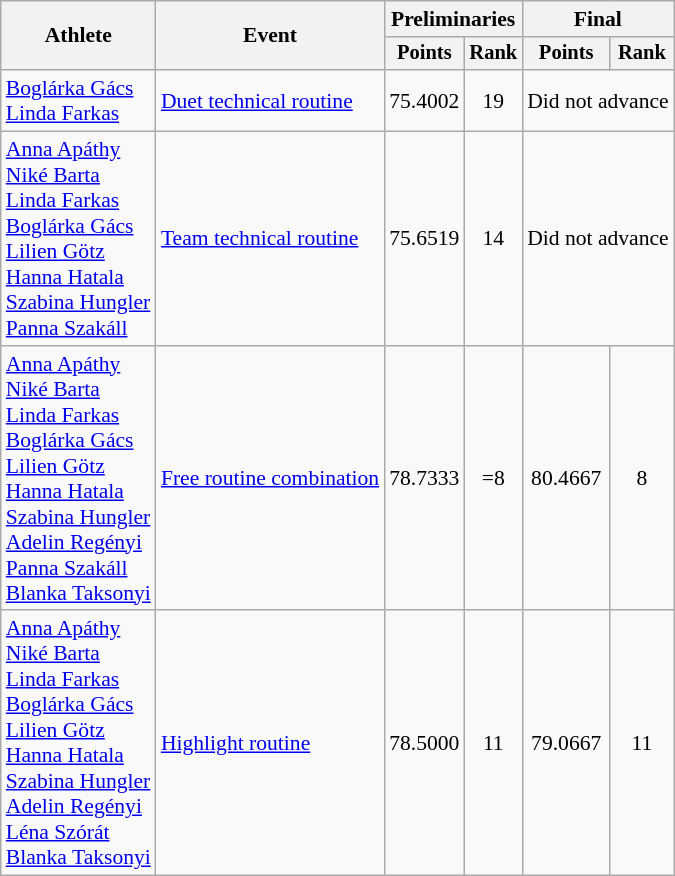<table class=wikitable style="font-size:90%;text-align:center">
<tr>
<th rowspan="2">Athlete</th>
<th rowspan="2">Event</th>
<th colspan="2">Preliminaries</th>
<th colspan="2">Final</th>
</tr>
<tr style="font-size:95%">
<th>Points</th>
<th>Rank</th>
<th>Points</th>
<th>Rank</th>
</tr>
<tr>
<td align=left><a href='#'>Boglárka Gács</a><br><a href='#'>Linda Farkas</a></td>
<td align=left><a href='#'>Duet technical routine</a></td>
<td>75.4002</td>
<td>19</td>
<td colspan=2>Did not advance</td>
</tr>
<tr>
<td align=left><a href='#'>Anna Apáthy</a><br><a href='#'>Niké Barta</a><br><a href='#'>Linda Farkas</a><br><a href='#'>Boglárka Gács</a><br><a href='#'>Lilien Götz</a><br><a href='#'>Hanna Hatala</a><br><a href='#'>Szabina Hungler</a><br><a href='#'>Panna Szakáll</a></td>
<td align=left><a href='#'>Team technical routine</a></td>
<td>75.6519</td>
<td>14</td>
<td colspan=2>Did not advance</td>
</tr>
<tr>
<td align=left><a href='#'>Anna Apáthy</a><br><a href='#'>Niké Barta</a><br><a href='#'>Linda Farkas</a><br><a href='#'>Boglárka Gács</a><br><a href='#'>Lilien Götz</a><br><a href='#'>Hanna Hatala</a><br><a href='#'>Szabina Hungler</a><br><a href='#'>Adelin Regényi</a><br><a href='#'>Panna Szakáll</a><br><a href='#'>Blanka Taksonyi</a></td>
<td align=left><a href='#'>Free routine combination</a></td>
<td>78.7333</td>
<td>=8</td>
<td>80.4667</td>
<td>8</td>
</tr>
<tr>
<td align=left><a href='#'>Anna Apáthy</a><br><a href='#'>Niké Barta</a><br><a href='#'>Linda Farkas</a><br><a href='#'>Boglárka Gács</a><br><a href='#'>Lilien Götz</a><br><a href='#'>Hanna Hatala</a><br><a href='#'>Szabina Hungler</a><br><a href='#'>Adelin Regényi</a><br><a href='#'>Léna Szórát</a><br><a href='#'>Blanka Taksonyi</a></td>
<td align=left><a href='#'>Highlight routine</a></td>
<td>78.5000</td>
<td>11</td>
<td>79.0667</td>
<td>11</td>
</tr>
</table>
